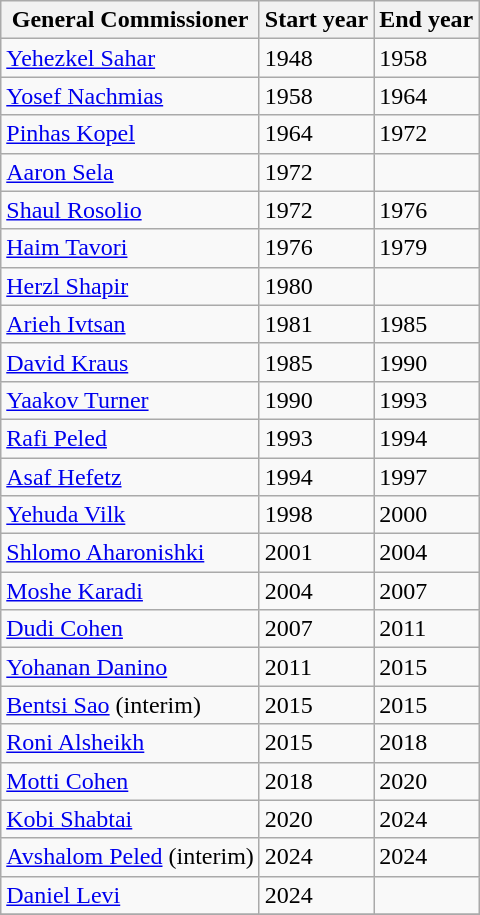<table class="wikitable">
<tr>
<th>General Commissioner</th>
<th>Start year</th>
<th>End year</th>
</tr>
<tr>
<td><a href='#'>Yehezkel Sahar</a></td>
<td>1948</td>
<td>1958</td>
</tr>
<tr>
<td><a href='#'>Yosef Nachmias</a></td>
<td>1958</td>
<td>1964</td>
</tr>
<tr>
<td><a href='#'>Pinhas Kopel</a></td>
<td>1964</td>
<td>1972</td>
</tr>
<tr>
<td><a href='#'>Aaron Sela</a></td>
<td>1972</td>
<td></td>
</tr>
<tr>
<td><a href='#'>Shaul Rosolio</a></td>
<td>1972</td>
<td>1976</td>
</tr>
<tr>
<td><a href='#'>Haim Tavori</a></td>
<td>1976</td>
<td>1979</td>
</tr>
<tr>
<td><a href='#'>Herzl Shapir</a></td>
<td>1980</td>
<td></td>
</tr>
<tr>
<td><a href='#'>Arieh Ivtsan</a></td>
<td>1981</td>
<td>1985</td>
</tr>
<tr>
<td><a href='#'>David Kraus</a></td>
<td>1985</td>
<td>1990</td>
</tr>
<tr>
<td><a href='#'>Yaakov Turner</a></td>
<td>1990</td>
<td>1993</td>
</tr>
<tr>
<td><a href='#'>Rafi Peled</a></td>
<td>1993</td>
<td>1994</td>
</tr>
<tr>
<td><a href='#'>Asaf Hefetz</a></td>
<td>1994</td>
<td>1997</td>
</tr>
<tr>
<td><a href='#'>Yehuda Vilk</a></td>
<td>1998</td>
<td>2000</td>
</tr>
<tr>
<td><a href='#'>Shlomo Aharonishki</a></td>
<td>2001</td>
<td>2004</td>
</tr>
<tr>
<td><a href='#'>Moshe Karadi</a></td>
<td>2004</td>
<td>2007</td>
</tr>
<tr>
<td><a href='#'>Dudi Cohen</a></td>
<td>2007</td>
<td>2011</td>
</tr>
<tr>
<td><a href='#'>Yohanan Danino</a></td>
<td>2011</td>
<td>2015</td>
</tr>
<tr>
<td><a href='#'>Bentsi Sao</a>  (interim)</td>
<td>2015</td>
<td>2015</td>
</tr>
<tr>
<td><a href='#'>Roni Alsheikh</a></td>
<td>2015</td>
<td>2018</td>
</tr>
<tr>
<td><a href='#'>Motti Cohen</a></td>
<td>2018</td>
<td>2020</td>
</tr>
<tr>
<td><a href='#'>Kobi Shabtai</a></td>
<td>2020</td>
<td>2024</td>
</tr>
<tr>
<td><a href='#'>Avshalom Peled</a> (interim)</td>
<td>2024</td>
<td>2024</td>
</tr>
<tr>
<td><a href='#'>Daniel Levi</a></td>
<td>2024</td>
<td></td>
</tr>
<tr>
</tr>
</table>
